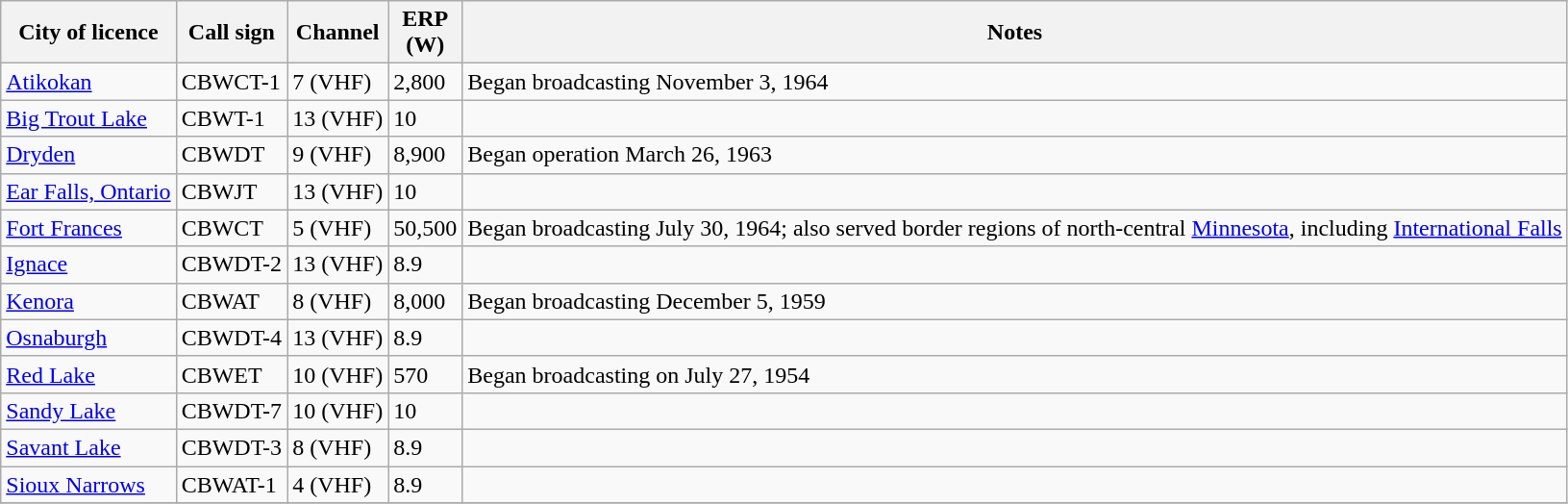<table class="wikitable sortable">
<tr>
<th>City of licence</th>
<th>Call sign</th>
<th>Channel</th>
<th>ERP<br>(W)</th>
<th>Notes</th>
</tr>
<tr>
<td><a href='#'>Atikokan</a></td>
<td>CBWCT-1</td>
<td>7 (VHF)</td>
<td>2,800</td>
<td>Began broadcasting November 3, 1964</td>
</tr>
<tr>
<td><a href='#'>Big Trout Lake</a></td>
<td>CBWT-1</td>
<td>13 (VHF)</td>
<td>10</td>
<td></td>
</tr>
<tr>
<td><a href='#'>Dryden</a></td>
<td>CBWDT</td>
<td>9 (VHF)</td>
<td>8,900</td>
<td>Began operation March 26, 1963</td>
</tr>
<tr>
<td><a href='#'>Ear Falls, Ontario</a></td>
<td>CBWJT</td>
<td>13 (VHF)</td>
<td>10</td>
<td></td>
</tr>
<tr>
<td><a href='#'>Fort Frances</a></td>
<td>CBWCT</td>
<td>5 (VHF)</td>
<td>50,500</td>
<td>Began broadcasting July 30, 1964; also served border regions of north-central <a href='#'>Minnesota</a>, including <a href='#'>International Falls</a></td>
</tr>
<tr>
<td><a href='#'>Ignace</a></td>
<td>CBWDT-2</td>
<td>13 (VHF)</td>
<td>8.9</td>
<td></td>
</tr>
<tr>
<td><a href='#'>Kenora</a></td>
<td>CBWAT</td>
<td>8 (VHF)</td>
<td>8,000</td>
<td>Began broadcasting December 5, 1959</td>
</tr>
<tr>
<td><a href='#'>Osnaburgh</a></td>
<td>CBWDT-4</td>
<td>13 (VHF)</td>
<td>8.9</td>
<td></td>
</tr>
<tr>
<td><a href='#'>Red Lake</a></td>
<td>CBWET</td>
<td>10 (VHF)</td>
<td>570</td>
<td>Began broadcasting on July 27, 1954</td>
</tr>
<tr>
<td><a href='#'>Sandy Lake</a></td>
<td>CBWDT-7</td>
<td>10 (VHF)</td>
<td>10</td>
<td></td>
</tr>
<tr>
<td><a href='#'>Savant Lake</a></td>
<td>CBWDT-3</td>
<td>8 (VHF)</td>
<td>8.9</td>
<td></td>
</tr>
<tr>
<td><a href='#'>Sioux Narrows</a></td>
<td>CBWAT-1</td>
<td>4 (VHF)</td>
<td>8.9</td>
<td></td>
</tr>
<tr>
</tr>
</table>
